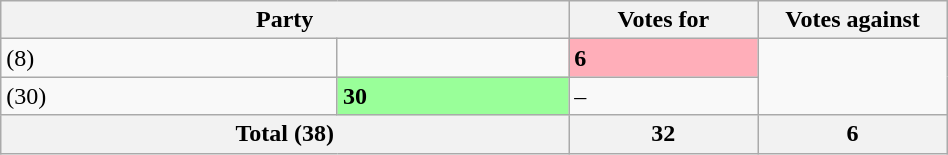<table class="wikitable" style="width:50%;">
<tr>
<th colspan="2">Party</th>
<th style="width:20%;">Votes for</th>
<th style="width:20%;">Votes against</th>
</tr>
<tr>
<td> (8)</td>
<td></td>
<td style="background-color:#ffaeb9;"><strong>6</strong></td>
</tr>
<tr>
<td> (30)</td>
<td style="background-color:#9f9;"><strong>30</strong></td>
<td>–</td>
</tr>
<tr>
<th colspan="2">Total (38)</th>
<th>32</th>
<th>6</th>
</tr>
</table>
